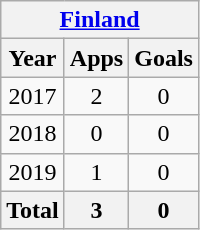<table class=wikitable style=text-align:center>
<tr>
<th colspan=4><a href='#'>Finland</a></th>
</tr>
<tr>
<th>Year</th>
<th>Apps</th>
<th>Goals</th>
</tr>
<tr>
<td>2017</td>
<td>2</td>
<td>0</td>
</tr>
<tr>
<td>2018</td>
<td>0</td>
<td>0</td>
</tr>
<tr>
<td>2019</td>
<td>1</td>
<td>0</td>
</tr>
<tr>
<th colspan=1>Total</th>
<th>3</th>
<th>0</th>
</tr>
</table>
